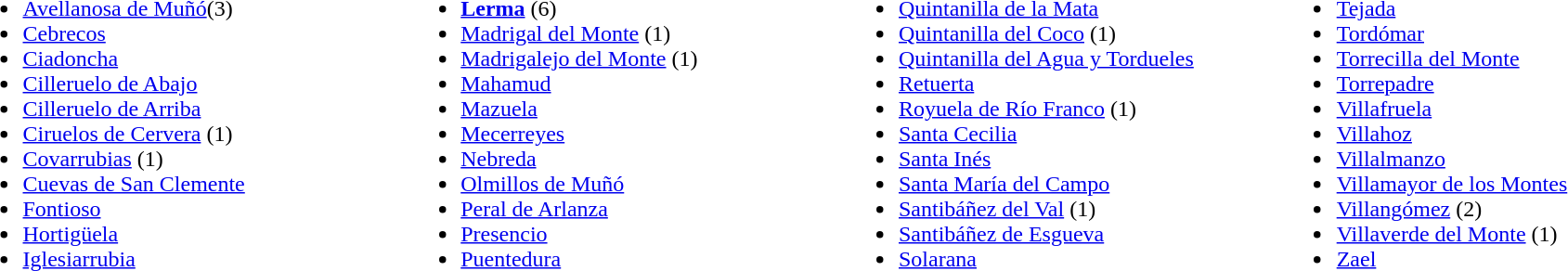<table width=100%>
<tr valign ="top">
<td width=25%><br><ul><li><a href='#'>Avellanosa de Muñó</a>(3)</li><li><a href='#'>Cebrecos</a></li><li><a href='#'>Ciadoncha</a></li><li><a href='#'>Cilleruelo de Abajo</a></li><li><a href='#'>Cilleruelo de Arriba</a></li><li><a href='#'>Ciruelos de Cervera</a> (1)</li><li><a href='#'>Covarrubias</a> (1)</li><li><a href='#'>Cuevas de San Clemente</a></li><li><a href='#'>Fontioso</a></li><li><a href='#'>Hortigüela</a></li><li><a href='#'>Iglesiarrubia</a></li></ul></td>
<td width=25%><br><ul><li><strong> <a href='#'>Lerma</a></strong> (6)</li><li><a href='#'>Madrigal del Monte</a> (1)</li><li><a href='#'>Madrigalejo del Monte</a> (1)</li><li><a href='#'>Mahamud</a></li><li><a href='#'>Mazuela</a></li><li><a href='#'>Mecerreyes</a></li><li><a href='#'>Nebreda</a></li><li><a href='#'>Olmillos de Muñó</a></li><li><a href='#'>Peral de Arlanza</a></li><li><a href='#'>Presencio</a></li><li><a href='#'>Puentedura</a></li></ul></td>
<td width=25%><br><ul><li><a href='#'>Quintanilla de la Mata</a></li><li><a href='#'>Quintanilla del Coco</a> (1)</li><li><a href='#'>Quintanilla del Agua y Tordueles</a></li><li><a href='#'>Retuerta</a></li><li><a href='#'>Royuela de Río Franco</a> (1)</li><li><a href='#'>Santa Cecilia</a></li><li><a href='#'>Santa Inés</a></li><li><a href='#'>Santa María del Campo</a></li><li><a href='#'>Santibáñez del Val</a> (1)</li><li><a href='#'>Santibáñez de Esgueva</a></li><li><a href='#'>Solarana</a></li></ul></td>
<td width=25%><br><ul><li><a href='#'>Tejada</a></li><li><a href='#'>Tordómar</a></li><li><a href='#'>Torrecilla del Monte</a></li><li><a href='#'>Torrepadre</a></li><li><a href='#'>Villafruela</a></li><li><a href='#'>Villahoz</a></li><li><a href='#'>Villalmanzo</a></li><li><a href='#'>Villamayor de los Montes</a></li><li><a href='#'>Villangómez</a> (2)</li><li><a href='#'>Villaverde del Monte</a> (1)</li><li><a href='#'>Zael</a></li></ul></td>
<td width=25%></td>
</tr>
</table>
